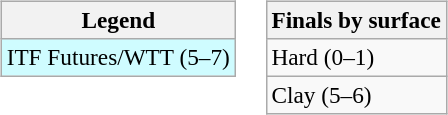<table>
<tr valign=top>
<td><br><table class="wikitable" style=font-size:97%>
<tr>
<th>Legend</th>
</tr>
<tr style="background:#cffcff;">
<td>ITF Futures/WTT (5–7)</td>
</tr>
</table>
</td>
<td><br><table class="wikitable" style=font-size:97%>
<tr>
<th>Finals by surface</th>
</tr>
<tr>
<td>Hard (0–1)</td>
</tr>
<tr>
<td>Clay (5–6)</td>
</tr>
</table>
</td>
</tr>
</table>
